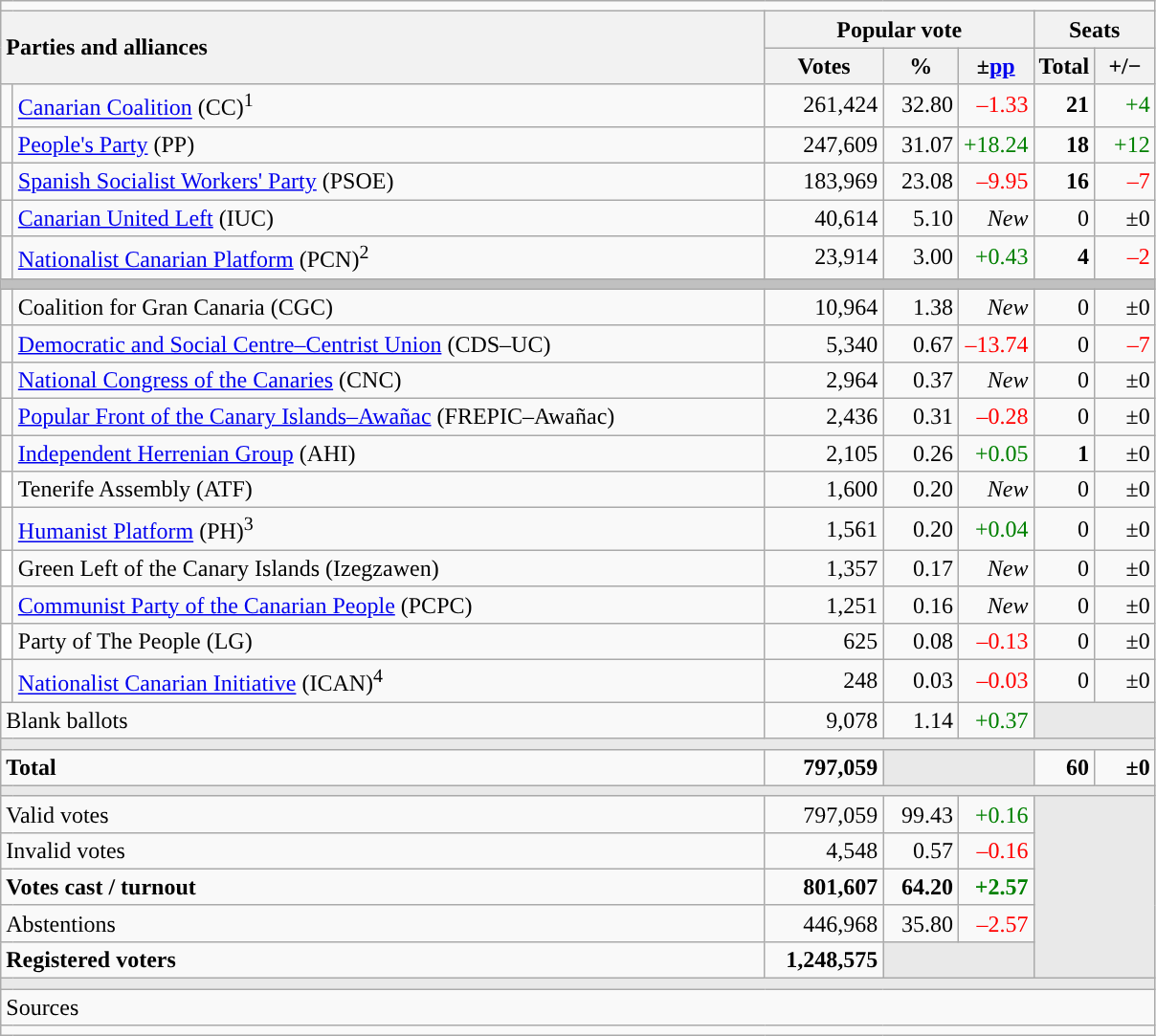<table class="wikitable" style="text-align:right;">
<tr>
<td colspan="7"></td>
</tr>
<tr>
<th style="text-align:left;" rowspan="2" colspan="2" width="525">Parties and alliances</th>
<th colspan="3">Popular vote</th>
<th colspan="2">Seats</th>
</tr>
<tr>
<th width="75">Votes</th>
<th width="45">%</th>
<th width="45">±<a href='#'>pp</a></th>
<th width="35">Total</th>
<th width="35">+/−</th>
</tr>
<tr>
<td width="1" style="color:inherit;background:"></td>
<td align="left"><a href='#'>Canarian Coalition</a> (CC)<sup>1</sup></td>
<td>261,424</td>
<td>32.80</td>
<td style="color:red;">–1.33</td>
<td><strong>21</strong></td>
<td style="color:green;">+4</td>
</tr>
<tr>
<td style="color:inherit;background:"></td>
<td align="left"><a href='#'>People's Party</a> (PP)</td>
<td>247,609</td>
<td>31.07</td>
<td style="color:green;">+18.24</td>
<td><strong>18</strong></td>
<td style="color:green;">+12</td>
</tr>
<tr>
<td style="color:inherit;background:"></td>
<td align="left"><a href='#'>Spanish Socialist Workers' Party</a> (PSOE)</td>
<td>183,969</td>
<td>23.08</td>
<td style="color:red;">–9.95</td>
<td><strong>16</strong></td>
<td style="color:red;">–7</td>
</tr>
<tr>
<td style="color:inherit;background:"></td>
<td align="left"><a href='#'>Canarian United Left</a> (IUC)</td>
<td>40,614</td>
<td>5.10</td>
<td><em>New</em></td>
<td>0</td>
<td>±0</td>
</tr>
<tr>
<td style="color:inherit;background:"></td>
<td align="left"><a href='#'>Nationalist Canarian Platform</a> (PCN)<sup>2</sup></td>
<td>23,914</td>
<td>3.00</td>
<td style="color:green;">+0.43</td>
<td><strong>4</strong></td>
<td style="color:red;">–2</td>
</tr>
<tr>
<td colspan="7" bgcolor="#C0C0C0"></td>
</tr>
<tr>
<td style="color:inherit;background:"></td>
<td align="left">Coalition for Gran Canaria (CGC)</td>
<td>10,964</td>
<td>1.38</td>
<td><em>New</em></td>
<td>0</td>
<td>±0</td>
</tr>
<tr>
<td style="color:inherit;background:"></td>
<td align="left"><a href='#'>Democratic and Social Centre–Centrist Union</a> (CDS–UC)</td>
<td>5,340</td>
<td>0.67</td>
<td style="color:red;">–13.74</td>
<td>0</td>
<td style="color:red;">–7</td>
</tr>
<tr>
<td style="color:inherit;background:"></td>
<td align="left"><a href='#'>National Congress of the Canaries</a> (CNC)</td>
<td>2,964</td>
<td>0.37</td>
<td><em>New</em></td>
<td>0</td>
<td>±0</td>
</tr>
<tr>
<td style="color:inherit;background:"></td>
<td align="left"><a href='#'>Popular Front of the Canary Islands–Awañac</a> (FREPIC–Awañac)</td>
<td>2,436</td>
<td>0.31</td>
<td style="color:red;">–0.28</td>
<td>0</td>
<td>±0</td>
</tr>
<tr>
<td style="color:inherit;background:"></td>
<td align="left"><a href='#'>Independent Herrenian Group</a> (AHI)</td>
<td>2,105</td>
<td>0.26</td>
<td style="color:green;">+0.05</td>
<td><strong>1</strong></td>
<td>±0</td>
</tr>
<tr>
<td bgcolor="white"></td>
<td align="left">Tenerife Assembly (ATF)</td>
<td>1,600</td>
<td>0.20</td>
<td><em>New</em></td>
<td>0</td>
<td>±0</td>
</tr>
<tr>
<td style="color:inherit;background:"></td>
<td align="left"><a href='#'>Humanist Platform</a> (PH)<sup>3</sup></td>
<td>1,561</td>
<td>0.20</td>
<td style="color:green;">+0.04</td>
<td>0</td>
<td>±0</td>
</tr>
<tr>
<td bgcolor="white"></td>
<td align="left">Green Left of the Canary Islands (Izegzawen)</td>
<td>1,357</td>
<td>0.17</td>
<td><em>New</em></td>
<td>0</td>
<td>±0</td>
</tr>
<tr>
<td style="color:inherit;background:"></td>
<td align="left"><a href='#'>Communist Party of the Canarian People</a> (PCPC)</td>
<td>1,251</td>
<td>0.16</td>
<td><em>New</em></td>
<td>0</td>
<td>±0</td>
</tr>
<tr>
<td bgcolor="white"></td>
<td align="left">Party of The People (LG)</td>
<td>625</td>
<td>0.08</td>
<td style="color:red;">–0.13</td>
<td>0</td>
<td>±0</td>
</tr>
<tr>
<td style="color:inherit;background:"></td>
<td align="left"><a href='#'>Nationalist Canarian Initiative</a> (ICAN)<sup>4</sup></td>
<td>248</td>
<td>0.03</td>
<td style="color:red;">–0.03</td>
<td>0</td>
<td>±0</td>
</tr>
<tr>
<td align="left" colspan="2">Blank ballots</td>
<td>9,078</td>
<td>1.14</td>
<td style="color:green;">+0.37</td>
<td bgcolor="#E9E9E9" colspan="2"></td>
</tr>
<tr>
<td colspan="7" bgcolor="#E9E9E9"></td>
</tr>
<tr style="font-weight:bold;">
<td align="left" colspan="2">Total</td>
<td>797,059</td>
<td bgcolor="#E9E9E9" colspan="2"></td>
<td>60</td>
<td>±0</td>
</tr>
<tr>
<td colspan="7" bgcolor="#E9E9E9"></td>
</tr>
<tr>
<td align="left" colspan="2">Valid votes</td>
<td>797,059</td>
<td>99.43</td>
<td style="color:green;">+0.16</td>
<td bgcolor="#E9E9E9" colspan="2" rowspan="5"></td>
</tr>
<tr>
<td align="left" colspan="2">Invalid votes</td>
<td>4,548</td>
<td>0.57</td>
<td style="color:red;">–0.16</td>
</tr>
<tr style="font-weight:bold;">
<td align="left" colspan="2">Votes cast / turnout</td>
<td>801,607</td>
<td>64.20</td>
<td style="color:green;">+2.57</td>
</tr>
<tr>
<td align="left" colspan="2">Abstentions</td>
<td>446,968</td>
<td>35.80</td>
<td style="color:red;">–2.57</td>
</tr>
<tr style="font-weight:bold;">
<td align="left" colspan="2">Registered voters</td>
<td>1,248,575</td>
<td bgcolor="#E9E9E9" colspan="2"></td>
</tr>
<tr>
<td colspan="7" bgcolor="#E9E9E9"></td>
</tr>
<tr>
<td align="left" colspan="7">Sources</td>
</tr>
<tr>
<td colspan="7" style="text-align:left; max-width:790px;"></td>
</tr>
</table>
